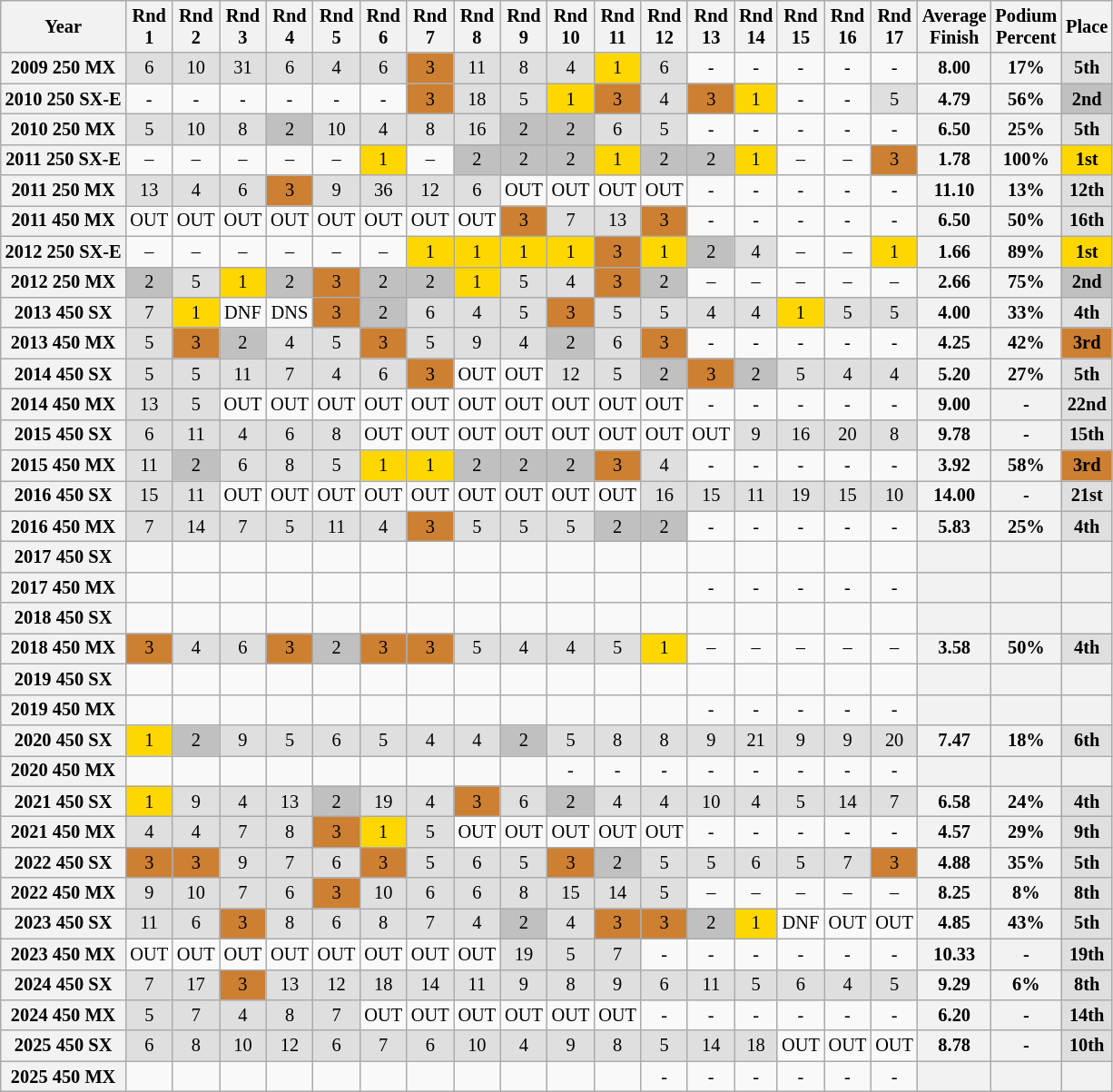<table class="wikitable" style="font-size: 85%; text-align:center">
<tr valign="top">
<th valign="middle">Year</th>
<th>Rnd<br>1</th>
<th>Rnd<br>2</th>
<th>Rnd<br>3</th>
<th>Rnd<br>4</th>
<th>Rnd<br>5</th>
<th>Rnd<br>6</th>
<th>Rnd<br>7</th>
<th>Rnd<br>8</th>
<th>Rnd<br>9</th>
<th>Rnd<br>10</th>
<th>Rnd<br>11</th>
<th>Rnd<br>12</th>
<th>Rnd<br>13</th>
<th>Rnd<br>14</th>
<th>Rnd<br>15</th>
<th>Rnd<br>16</th>
<th>Rnd<br>17</th>
<th valign="middle">Average<br>Finish</th>
<th valign="middle">Podium<br>Percent</th>
<th valign="middle">Place</th>
</tr>
<tr>
<th>2009 250 MX</th>
<td style="background:#dfdfdf;">6</td>
<td style="background:#dfdfdf;">10</td>
<td style="background:#dfdfdf;">31</td>
<td style="background:#dfdfdf;">6</td>
<td style="background:#dfdfdf;">4</td>
<td style="background:#dfdfdf;">6</td>
<td style="background:#CD7F32;">3</td>
<td style="background:#dfdfdf;">11</td>
<td style="background:#dfdfdf;">8</td>
<td style="background:#dfdfdf;">4</td>
<td style="background: gold;">1</td>
<td style="background:#dfdfdf;">6</td>
<td>-</td>
<td>-</td>
<td>-</td>
<td>-</td>
<td>-</td>
<th>8.00</th>
<th>17%</th>
<th style="background:#dfdfdf;">5th</th>
</tr>
<tr>
<th>2010 250 SX-E</th>
<td>-</td>
<td>-</td>
<td>-</td>
<td>-</td>
<td>-</td>
<td>-</td>
<td style="background:#CD7F32;">3</td>
<td style="background:#dfdfdf;">18</td>
<td style="background:#dfdfdf;">5</td>
<td style="background: gold;">1</td>
<td style="background:#CD7F32;">3</td>
<td style="background:#dfdfdf;">4</td>
<td style="background:#CD7F32;">3</td>
<td style="background: gold;">1</td>
<td>-</td>
<td>-</td>
<td style="background:#dfdfdf;">5</td>
<th>4.79</th>
<th>56%</th>
<th style="background: silver;">2nd</th>
</tr>
<tr>
<th>2010 250 MX</th>
<td style="background:#dfdfdf;">5</td>
<td style="background:#dfdfdf;">10</td>
<td style="background:#dfdfdf;">8</td>
<td style="background: silver;">2</td>
<td style="background:#dfdfdf;">10</td>
<td style="background:#dfdfdf;">4</td>
<td style="background:#dfdfdf;">8</td>
<td style="background:#dfdfdf;">16</td>
<td style="background: silver;">2</td>
<td style="background: silver;">2</td>
<td style="background:#dfdfdf;">6</td>
<td style="background:#dfdfdf;">5</td>
<td>-</td>
<td>-</td>
<td>-</td>
<td>-</td>
<td>-</td>
<th>6.50</th>
<th>25%</th>
<th style="background:#dfdfdf;">5th</th>
</tr>
<tr>
<th>2011 250 SX-E</th>
<td>–</td>
<td>–</td>
<td>–</td>
<td>–</td>
<td>–</td>
<td style="background: gold;">1</td>
<td>–</td>
<td style="background: silver;">2</td>
<td style="background: silver;">2</td>
<td style="background: silver;">2</td>
<td style="background: gold;">1</td>
<td style="background: silver;">2</td>
<td style="background: silver;">2</td>
<td style="background: gold;">1</td>
<td>–</td>
<td>–</td>
<td style="background:#CD7F32;">3</td>
<th>1.78</th>
<th>100%</th>
<th style="background: gold;">1st</th>
</tr>
<tr>
<th>2011 250 MX</th>
<td style="background:#dfdfdf;">13</td>
<td style="background:#dfdfdf;">4</td>
<td style="background:#dfdfdf;">6</td>
<td style="background:#CD7F32;">3</td>
<td style="background:#dfdfdf;">9</td>
<td style="background:#dfdfdf;">36</td>
<td style="background:#dfdfdf;">12</td>
<td style="background:#dfdfdf;">6</td>
<td>OUT</td>
<td>OUT</td>
<td>OUT</td>
<td>OUT</td>
<td>-</td>
<td>-</td>
<td>-</td>
<td>-</td>
<td>-</td>
<th>11.10</th>
<th>13%</th>
<th style="background:#dfdfdf;">12th</th>
</tr>
<tr>
<th>2011 450 MX</th>
<td>OUT</td>
<td>OUT</td>
<td>OUT</td>
<td>OUT</td>
<td>OUT</td>
<td>OUT</td>
<td>OUT</td>
<td>OUT</td>
<td style="background:#CD7F32;">3</td>
<td style="background:#dfdfdf;">7</td>
<td style="background:#dfdfdf;">13</td>
<td style="background:#CD7F32;">3</td>
<td>-</td>
<td>-</td>
<td>-</td>
<td>-</td>
<td>-</td>
<th>6.50</th>
<th>50%</th>
<th style="background:#dfdfdf;">16th</th>
</tr>
<tr>
<th>2012 250 SX-E</th>
<td>–</td>
<td>–</td>
<td>–</td>
<td>–</td>
<td>–</td>
<td>–</td>
<td style="background: gold;">1</td>
<td style="background: gold;">1</td>
<td style="background: gold;">1</td>
<td style="background: gold;">1</td>
<td style="background:#CD7F32;">3</td>
<td style="background: gold;">1</td>
<td style="background: silver;">2</td>
<td style="background:#dfdfdf;">4</td>
<td>–</td>
<td>–</td>
<td style="background: gold;">1</td>
<th>1.66</th>
<th>89%</th>
<th style="background: gold;">1st</th>
</tr>
<tr>
<th>2012 250 MX</th>
<td style="background: silver;">2</td>
<td style="background:#dfdfdf;">5</td>
<td style="background: gold;">1</td>
<td style="background: silver;">2</td>
<td style="background:#CD7F32;">3</td>
<td style="background: silver;">2</td>
<td style="background: silver;">2</td>
<td style="background: gold;">1</td>
<td style="background:#dfdfdf;">5</td>
<td style="background:#dfdfdf;">4</td>
<td style="background:#CD7F32;">3</td>
<td style="background: silver;">2</td>
<td>–</td>
<td>–</td>
<td>–</td>
<td>–</td>
<td>–</td>
<th>2.66</th>
<th>75%</th>
<th style="background: silver;">2nd</th>
</tr>
<tr>
<th>2013 450 SX</th>
<td style="background:#dfdfdf;">7</td>
<td style="background: gold;">1</td>
<td>DNF</td>
<td>DNS</td>
<td style="background:#CD7F32;">3</td>
<td style="background: silver;">2</td>
<td style="background:#dfdfdf;">6</td>
<td style="background:#dfdfdf;">4</td>
<td style="background:#dfdfdf;">5</td>
<td style="background:#CD7F32;">3</td>
<td style="background:#dfdfdf;">5</td>
<td style="background:#dfdfdf;">5</td>
<td style="background:#dfdfdf;">4</td>
<td style="background:#dfdfdf;">4</td>
<td style="background: gold;">1</td>
<td style="background:#dfdfdf;">5</td>
<td style="background:#dfdfdf;">5</td>
<th>4.00</th>
<th>33%</th>
<th style="background:#dfdfdf;">4th</th>
</tr>
<tr>
<th>2013 450 MX</th>
<td style="background:#dfdfdf;">5</td>
<td style="background:#CD7F32;">3</td>
<td style="background: silver;">2</td>
<td style="background:#dfdfdf;">4</td>
<td style="background:#dfdfdf;">5</td>
<td style="background:#CD7F32;">3</td>
<td style="background:#dfdfdf;">5</td>
<td style="background:#dfdfdf;">9</td>
<td style="background:#dfdfdf;">4</td>
<td style="background: silver;">2</td>
<td style="background:#dfdfdf;">6</td>
<td style="background:#CD7F32;">3</td>
<td>-</td>
<td>-</td>
<td>-</td>
<td>-</td>
<td>-</td>
<th>4.25</th>
<th>42%</th>
<th style="background:#CD7F32;">3rd</th>
</tr>
<tr>
<th>2014 450 SX</th>
<td style="background:#dfdfdf;">5</td>
<td style="background:#dfdfdf;">5</td>
<td style="background:#dfdfdf;">11</td>
<td style="background:#dfdfdf;">7</td>
<td style="background:#dfdfdf;">4</td>
<td style="background:#dfdfdf;">6</td>
<td style="background:#CD7F32;">3</td>
<td>OUT</td>
<td>OUT</td>
<td style="background:#dfdfdf;">12</td>
<td style="background:#dfdfdf;">5</td>
<td style="background: silver;">2</td>
<td style="background:#CD7F32;">3</td>
<td style="background: silver;">2</td>
<td style="background:#dfdfdf;">5</td>
<td style="background:#dfdfdf;">4</td>
<td style="background:#dfdfdf;">4</td>
<th>5.20</th>
<th>27%</th>
<th style="background:#dfdfdf;">5th</th>
</tr>
<tr>
<th>2014 450 MX</th>
<td style="background:#dfdfdf;">13</td>
<td style="background:#dfdfdf;">5</td>
<td>OUT</td>
<td>OUT</td>
<td>OUT</td>
<td>OUT</td>
<td>OUT</td>
<td>OUT</td>
<td>OUT</td>
<td>OUT</td>
<td>OUT</td>
<td>OUT</td>
<td>-</td>
<td>-</td>
<td>-</td>
<td>-</td>
<td>-</td>
<th>9.00</th>
<th>-</th>
<th style="background:#dfdfdf;">22nd</th>
</tr>
<tr>
<th>2015 450 SX</th>
<td style="background:#dfdfdf;">6</td>
<td style="background:#dfdfdf;">11</td>
<td style="background:#dfdfdf;">4</td>
<td style="background:#dfdfdf;">6</td>
<td style="background:#dfdfdf;">8</td>
<td>OUT</td>
<td>OUT</td>
<td>OUT</td>
<td>OUT</td>
<td>OUT</td>
<td>OUT</td>
<td>OUT</td>
<td>OUT</td>
<td style="background:#dfdfdf;">9</td>
<td style="background:#dfdfdf;">16</td>
<td style="background:#dfdfdf;">20</td>
<td style="background:#dfdfdf;">8</td>
<th>9.78</th>
<th>-</th>
<th style="background:#dfdfdf;">15th</th>
</tr>
<tr>
<th>2015 450 MX</th>
<td style="background:#dfdfdf;">11</td>
<td style="background: silver;">2</td>
<td style="background:#dfdfdf;">6</td>
<td style="background:#dfdfdf;">8</td>
<td style="background:#dfdfdf;">5</td>
<td style="background: gold;">1</td>
<td style="background: gold;">1</td>
<td style="background: silver;">2</td>
<td style="background: silver;">2</td>
<td style="background: silver;">2</td>
<td style="background:#CD7F32;">3</td>
<td style="background:#dfdfdf;">4</td>
<td>-</td>
<td>-</td>
<td>-</td>
<td>-</td>
<td>-</td>
<th>3.92</th>
<th>58%</th>
<th style="background:#CD7F32;">3rd</th>
</tr>
<tr>
<th>2016 450 SX</th>
<td style="background:#dfdfdf;">15</td>
<td style="background:#dfdfdf;">11</td>
<td>OUT</td>
<td>OUT</td>
<td>OUT</td>
<td>OUT</td>
<td>OUT</td>
<td>OUT</td>
<td>OUT</td>
<td>OUT</td>
<td>OUT</td>
<td style="background:#dfdfdf;">16</td>
<td style="background:#dfdfdf;">15</td>
<td style="background:#dfdfdf;">11</td>
<td style="background:#dfdfdf;">19</td>
<td style="background:#dfdfdf;">15</td>
<td style="background:#dfdfdf;">10</td>
<th>14.00</th>
<th>-</th>
<th style="background:#dfdfdf;">21st</th>
</tr>
<tr>
<th>2016 450 MX</th>
<td style="background:#dfdfdf;">7</td>
<td style="background:#dfdfdf;">14</td>
<td style="background:#dfdfdf;">7</td>
<td style="background:#dfdfdf;">5</td>
<td style="background:#dfdfdf;">11</td>
<td style="background:#dfdfdf;">4</td>
<td style="background:#CD7F32;">3</td>
<td style="background:#dfdfdf;">5</td>
<td style="background:#dfdfdf;">5</td>
<td style="background:#dfdfdf;">5</td>
<td style="background: silver;">2</td>
<td style="background: silver;">2</td>
<td>-</td>
<td>-</td>
<td>-</td>
<td>-</td>
<td>-</td>
<th>5.83</th>
<th>25%</th>
<th style="background:#dfdfdf;">4th</th>
</tr>
<tr>
<th>2017 450 SX</th>
<td></td>
<td></td>
<td></td>
<td></td>
<td></td>
<td></td>
<td></td>
<td></td>
<td></td>
<td></td>
<td></td>
<td></td>
<td></td>
<td></td>
<td></td>
<td></td>
<td></td>
<th></th>
<th></th>
<th></th>
</tr>
<tr>
<th>2017 450 MX</th>
<td></td>
<td></td>
<td></td>
<td></td>
<td></td>
<td></td>
<td></td>
<td></td>
<td></td>
<td></td>
<td></td>
<td></td>
<td>-</td>
<td>-</td>
<td>-</td>
<td>-</td>
<td>-</td>
<th></th>
<th></th>
<th></th>
</tr>
<tr>
<th>2018 450 SX</th>
<td></td>
<td></td>
<td></td>
<td></td>
<td></td>
<td></td>
<td></td>
<td></td>
<td></td>
<td></td>
<td></td>
<td></td>
<td></td>
<td></td>
<td></td>
<td></td>
<td></td>
<th></th>
<th></th>
<th></th>
</tr>
<tr>
<th>2018 450 MX</th>
<td style="background:#CD7F32;">3</td>
<td style="background:#dfdfdf;">4</td>
<td style="background:#dfdfdf;">6</td>
<td style="background:#CD7F32;">3</td>
<td style="background: silver;">2</td>
<td style="background:#CD7F32;">3</td>
<td style="background:#CD7F32;">3</td>
<td style="background:#dfdfdf;">5</td>
<td style="background:#dfdfdf;">4</td>
<td style="background:#dfdfdf;">4</td>
<td style="background:#dfdfdf;">5</td>
<td style="background: gold;">1</td>
<td>–</td>
<td>–</td>
<td>–</td>
<td>–</td>
<td>–</td>
<th>3.58</th>
<th>50%</th>
<th style="background:#dfdfdf;">4th</th>
</tr>
<tr>
<th>2019 450 SX</th>
<td></td>
<td></td>
<td></td>
<td></td>
<td></td>
<td></td>
<td></td>
<td></td>
<td></td>
<td></td>
<td></td>
<td></td>
<td></td>
<td></td>
<td></td>
<td></td>
<td></td>
<th></th>
<th></th>
<th></th>
</tr>
<tr>
<th>2019 450 MX</th>
<td></td>
<td></td>
<td></td>
<td></td>
<td></td>
<td></td>
<td></td>
<td></td>
<td></td>
<td></td>
<td></td>
<td></td>
<td>-</td>
<td>-</td>
<td>-</td>
<td>-</td>
<td>-</td>
<th></th>
<th></th>
<th></th>
</tr>
<tr>
<th>2020 450 SX</th>
<td style="background: gold;">1</td>
<td style="background: silver;">2</td>
<td style="background:#dfdfdf;">9</td>
<td style="background:#dfdfdf;">5</td>
<td style="background:#dfdfdf;">6</td>
<td style="background:#dfdfdf;">5</td>
<td style="background:#dfdfdf;">4</td>
<td style="background:#dfdfdf;">4</td>
<td style="background: silver;">2</td>
<td style="background:#dfdfdf;">5</td>
<td style="background:#dfdfdf;">8</td>
<td style="background:#dfdfdf;">8</td>
<td style="background:#dfdfdf;">9</td>
<td style="background:#dfdfdf;">21</td>
<td style="background:#dfdfdf;">9</td>
<td style="background:#dfdfdf;">9</td>
<td style="background:#dfdfdf;">20</td>
<th>7.47</th>
<th>18%</th>
<th style="background:#dfdfdf;">6th</th>
</tr>
<tr>
<th>2020 450 MX</th>
<td></td>
<td></td>
<td></td>
<td></td>
<td></td>
<td></td>
<td></td>
<td></td>
<td></td>
<td>-</td>
<td>-</td>
<td>-</td>
<td>-</td>
<td>-</td>
<td>-</td>
<td>-</td>
<td>-</td>
<th></th>
<th></th>
<th></th>
</tr>
<tr>
<th>2021 450 SX</th>
<td style="background: gold;">1</td>
<td style="background:#dfdfdf;">9</td>
<td style="background:#dfdfdf;">4</td>
<td style="background:#dfdfdf;">13</td>
<td style="background: silver;">2</td>
<td style="background:#dfdfdf;">19</td>
<td style="background:#dfdfdf;">4</td>
<td style="background:#CD7F32;">3</td>
<td style="background:#dfdfdf;">6</td>
<td style="background: silver;">2</td>
<td style="background:#dfdfdf;">4</td>
<td style="background:#dfdfdf;">4</td>
<td style="background:#dfdfdf;">10</td>
<td style="background:#dfdfdf;">4</td>
<td style="background:#dfdfdf;">5</td>
<td style="background:#dfdfdf;">14</td>
<td style="background:#dfdfdf;">7</td>
<th>6.58</th>
<th>24%</th>
<th style="background:#dfdfdf;">4th</th>
</tr>
<tr>
<th>2021 450 MX</th>
<td style="background:#dfdfdf;">4</td>
<td style="background:#dfdfdf;">4</td>
<td style="background:#dfdfdf;">7</td>
<td style="background:#dfdfdf;">8</td>
<td style="background:#CD7F32;">3</td>
<td style="background: gold;">1</td>
<td style="background:#dfdfdf;">5</td>
<td>OUT</td>
<td>OUT</td>
<td>OUT</td>
<td>OUT</td>
<td>OUT</td>
<td>-</td>
<td>-</td>
<td>-</td>
<td>-</td>
<td>-</td>
<th>4.57</th>
<th>29%</th>
<th style="background:#dfdfdf;">9th</th>
</tr>
<tr>
<th>2022 450 SX</th>
<td style="background:#CD7F32;">3</td>
<td style="background:#CD7F32;">3</td>
<td style="background:#dfdfdf;">9</td>
<td style="background:#dfdfdf;">7</td>
<td style="background:#dfdfdf;">6</td>
<td style="background:#CD7F32;">3</td>
<td style="background:#dfdfdf;">5</td>
<td style="background:#dfdfdf;">6</td>
<td style="background:#dfdfdf;">5</td>
<td style="background:#CD7F32;">3</td>
<td style="background: silver;">2</td>
<td style="background:#dfdfdf;">5</td>
<td style="background:#dfdfdf;">5</td>
<td style="background:#dfdfdf;">6</td>
<td style="background:#dfdfdf;">5</td>
<td style="background:#dfdfdf;">7</td>
<td style="background:#CD7F32;">3</td>
<th>4.88</th>
<th>35%</th>
<th style="background:#dfdfdf;">5th</th>
</tr>
<tr>
<th>2022 450 MX</th>
<td style="background:#dfdfdf;">9</td>
<td style="background:#dfdfdf;">10</td>
<td style="background:#dfdfdf;">7</td>
<td style="background:#dfdfdf;">6</td>
<td style="background:#CD7F32;">3</td>
<td style="background:#dfdfdf;">10</td>
<td style="background:#dfdfdf;">6</td>
<td style="background:#dfdfdf;">6</td>
<td style="background:#dfdfdf;">8</td>
<td style="background:#dfdfdf;">15</td>
<td style="background:#dfdfdf;">14</td>
<td style="background:#dfdfdf;">5</td>
<td>–</td>
<td>–</td>
<td>–</td>
<td>–</td>
<td>–</td>
<th>8.25</th>
<th>8%</th>
<th style="background:#dfdfdf;">8th</th>
</tr>
<tr>
<th>2023 450 SX</th>
<td style="background:#dfdfdf;">11</td>
<td style="background:#dfdfdf;">6</td>
<td style="background:#CD7F32;">3</td>
<td style="background:#dfdfdf;">8</td>
<td style="background:#dfdfdf;">6</td>
<td style="background:#dfdfdf;">8</td>
<td style="background:#dfdfdf;">7</td>
<td style="background:#dfdfdf;">4</td>
<td style="background: silver;">2</td>
<td style="background:#dfdfdf;">4</td>
<td style="background:#CD7F32;">3</td>
<td style="background:#CD7F32;">3</td>
<td style="background: silver;">2</td>
<td style="background: gold;">1</td>
<td>DNF</td>
<td>OUT</td>
<td>OUT</td>
<th>4.85</th>
<th>43%</th>
<th style="background:#dfdfdf;">5th</th>
</tr>
<tr>
<th>2023 450 MX</th>
<td>OUT</td>
<td>OUT</td>
<td>OUT</td>
<td>OUT</td>
<td>OUT</td>
<td>OUT</td>
<td>OUT</td>
<td>OUT</td>
<td style="background:#dfdfdf;">19</td>
<td style="background:#dfdfdf;">5</td>
<td style="background:#dfdfdf;">7</td>
<td>-</td>
<td>-</td>
<td>-</td>
<td>-</td>
<td>-</td>
<td>-</td>
<th>10.33</th>
<th>-</th>
<th style="background:#dfdfdf;">19th</th>
</tr>
<tr>
<th>2024 450 SX</th>
<td style="background:#dfdfdf;">7</td>
<td style="background:#dfdfdf;">17</td>
<td style="background:#CD7F32;">3</td>
<td style="background:#dfdfdf;">13</td>
<td style="background:#dfdfdf;">12</td>
<td style="background:#dfdfdf;">18</td>
<td style="background:#dfdfdf;">14</td>
<td style="background:#dfdfdf;">11</td>
<td style="background:#dfdfdf;">9</td>
<td style="background:#dfdfdf;">8</td>
<td style="background:#dfdfdf;">9</td>
<td style="background:#dfdfdf;">6</td>
<td style="background:#dfdfdf;">11</td>
<td style="background:#dfdfdf;">5</td>
<td style="background:#dfdfdf;">6</td>
<td style="background:#dfdfdf;">4</td>
<td style="background:#dfdfdf;">5</td>
<th>9.29</th>
<th>6%</th>
<th style="background:#dfdfdf;">8th</th>
</tr>
<tr>
<th>2024 450 MX</th>
<td style="background:#dfdfdf;">5</td>
<td style="background:#dfdfdf;">7</td>
<td style="background:#dfdfdf;">4</td>
<td style="background:#dfdfdf;">8</td>
<td style="background:#dfdfdf;">7</td>
<td>OUT</td>
<td>OUT</td>
<td>OUT</td>
<td>OUT</td>
<td>OUT</td>
<td>OUT</td>
<td>-</td>
<td>-</td>
<td>-</td>
<td>-</td>
<td>-</td>
<td>-</td>
<th>6.20</th>
<th>-</th>
<th style="background:#dfdfdf;">14th</th>
</tr>
<tr>
<th>2025 450 SX</th>
<td style="background:#dfdfdf;">6</td>
<td style="background:#dfdfdf;">8</td>
<td style="background:#dfdfdf;">10</td>
<td style="background:#dfdfdf;">12</td>
<td style="background:#dfdfdf;">6</td>
<td style="background:#dfdfdf;">7</td>
<td style="background:#dfdfdf;">6</td>
<td style="background:#dfdfdf;">10</td>
<td style="background:#dfdfdf;">4</td>
<td style="background:#dfdfdf;">9</td>
<td style="background:#dfdfdf;">8</td>
<td style="background:#dfdfdf;">5</td>
<td style="background:#dfdfdf;">14</td>
<td style="background:#dfdfdf;">18</td>
<td>OUT</td>
<td>OUT</td>
<td>OUT</td>
<th>8.78</th>
<th>-</th>
<th style="background:#dfdfdf;">10th</th>
</tr>
<tr>
<th>2025 450 MX</th>
<td></td>
<td></td>
<td></td>
<td></td>
<td></td>
<td></td>
<td></td>
<td></td>
<td></td>
<td></td>
<td></td>
<td>-</td>
<td>-</td>
<td>-</td>
<td>-</td>
<td>-</td>
<td>-</td>
<th></th>
<th></th>
<th></th>
</tr>
</table>
